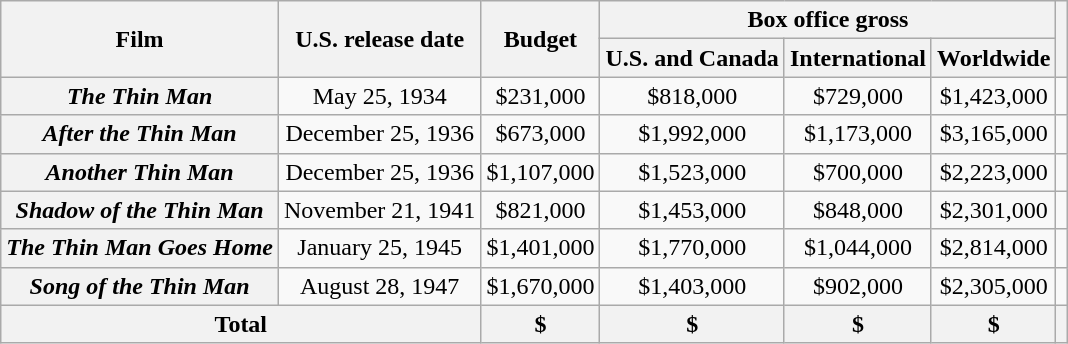<table class="wikitable sortable plainrowheaders" style="text-align:center;">
<tr>
<th scope="col" rowspan="2">Film</th>
<th scope="col" rowspan="2">U.S. release date</th>
<th rowspan="2">Budget</th>
<th colspan="3">Box office gross</th>
<th scope="col" rowspan="2" class=unsortable></th>
</tr>
<tr>
<th>U.S. and Canada</th>
<th>International</th>
<th>Worldwide</th>
</tr>
<tr>
<th scope="row"><em>The Thin Man</em></th>
<td>May 25, 1934</td>
<td>$231,000</td>
<td>$818,000</td>
<td>$729,000</td>
<td>$1,423,000</td>
<td></td>
</tr>
<tr>
<th scope="row"><em>After the Thin Man</em></th>
<td>December 25, 1936</td>
<td>$673,000</td>
<td>$1,992,000</td>
<td>$1,173,000</td>
<td>$3,165,000</td>
<td></td>
</tr>
<tr>
<th scope="row"><em>Another Thin Man</em></th>
<td>December 25, 1936</td>
<td>$1,107,000</td>
<td>$1,523,000</td>
<td>$700,000</td>
<td>$2,223,000</td>
<td></td>
</tr>
<tr>
<th scope="row"><em>Shadow of the Thin Man</em></th>
<td>November 21, 1941</td>
<td>$821,000</td>
<td>$1,453,000</td>
<td>$848,000</td>
<td>$2,301,000</td>
<td></td>
</tr>
<tr>
<th scope="row"><em>The Thin Man Goes Home</em></th>
<td>January 25, 1945</td>
<td>$1,401,000</td>
<td>$1,770,000</td>
<td>$1,044,000</td>
<td>$2,814,000</td>
<td></td>
</tr>
<tr>
<th scope="row"><em>Song of the Thin Man</em></th>
<td>August 28, 1947</td>
<td>$1,670,000</td>
<td>$1,403,000</td>
<td>$902,000</td>
<td>$2,305,000</td>
<td></td>
</tr>
<tr>
<th colspan="2">Total</th>
<th>$</th>
<th>$</th>
<th>$</th>
<th>$</th>
<th></th>
</tr>
</table>
